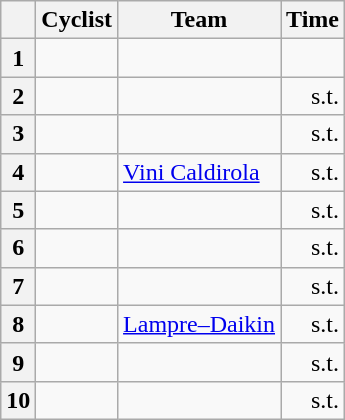<table class="wikitable">
<tr>
<th></th>
<th>Cyclist</th>
<th>Team</th>
<th>Time</th>
</tr>
<tr>
<th>1</th>
<td> </td>
<td></td>
<td align="right"></td>
</tr>
<tr>
<th>2</th>
<td></td>
<td></td>
<td align="right">s.t.</td>
</tr>
<tr>
<th>3</th>
<td></td>
<td></td>
<td align="right">s.t.</td>
</tr>
<tr>
<th>4</th>
<td></td>
<td><a href='#'>Vini Caldirola</a></td>
<td align="right">s.t.</td>
</tr>
<tr>
<th>5</th>
<td></td>
<td></td>
<td align="right">s.t.</td>
</tr>
<tr>
<th>6</th>
<td></td>
<td></td>
<td align="right">s.t.</td>
</tr>
<tr>
<th>7</th>
<td></td>
<td></td>
<td align="right">s.t.</td>
</tr>
<tr>
<th>8</th>
<td></td>
<td><a href='#'>Lampre–Daikin</a></td>
<td align="right">s.t.</td>
</tr>
<tr>
<th>9</th>
<td></td>
<td></td>
<td align="right">s.t.</td>
</tr>
<tr>
<th>10</th>
<td></td>
<td></td>
<td align="right">s.t.</td>
</tr>
</table>
